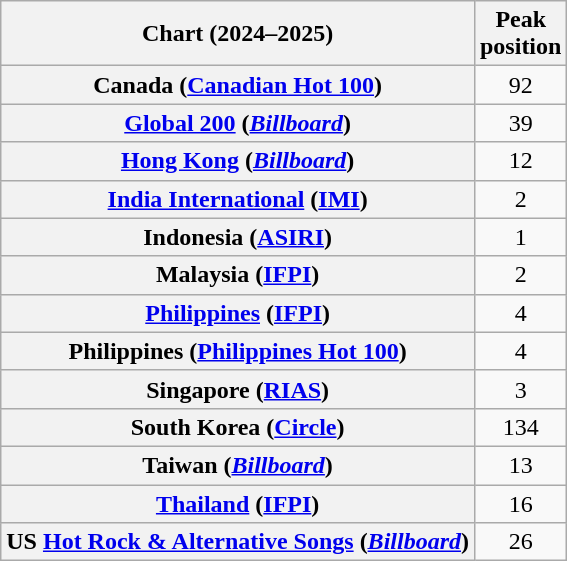<table class="wikitable sortable plainrowheaders" style="text-align:center">
<tr>
<th scope="col">Chart (2024–2025)</th>
<th scope="col">Peak<br>position</th>
</tr>
<tr>
<th scope="row">Canada (<a href='#'>Canadian Hot 100</a>)</th>
<td>92</td>
</tr>
<tr>
<th scope="row"><a href='#'>Global 200</a> (<em><a href='#'>Billboard</a></em>)</th>
<td>39</td>
</tr>
<tr>
<th scope="row"><a href='#'>Hong Kong</a> (<em><a href='#'>Billboard</a></em>)</th>
<td>12</td>
</tr>
<tr>
<th scope="row"><a href='#'>India International</a> (<a href='#'>IMI</a>)</th>
<td>2</td>
</tr>
<tr>
<th scope="row">Indonesia (<a href='#'>ASIRI</a>)</th>
<td>1</td>
</tr>
<tr>
<th scope="row">Malaysia (<a href='#'>IFPI</a>)</th>
<td>2</td>
</tr>
<tr>
<th scope="row"><a href='#'>Philippines</a> (<a href='#'>IFPI</a>)</th>
<td>4</td>
</tr>
<tr>
<th scope="row">Philippines (<a href='#'>Philippines Hot 100</a>)</th>
<td>4</td>
</tr>
<tr>
<th scope="row">Singapore (<a href='#'>RIAS</a>)</th>
<td>3</td>
</tr>
<tr>
<th scope="row">South Korea (<a href='#'>Circle</a>)</th>
<td>134</td>
</tr>
<tr>
<th scope="row">Taiwan (<em><a href='#'>Billboard</a></em>)</th>
<td>13</td>
</tr>
<tr>
<th scope="row"><a href='#'>Thailand</a> (<a href='#'>IFPI</a>)</th>
<td>16</td>
</tr>
<tr>
<th scope="row">US <a href='#'>Hot Rock & Alternative Songs</a> (<a href='#'><em>Billboard</em></a>)</th>
<td>26</td>
</tr>
</table>
